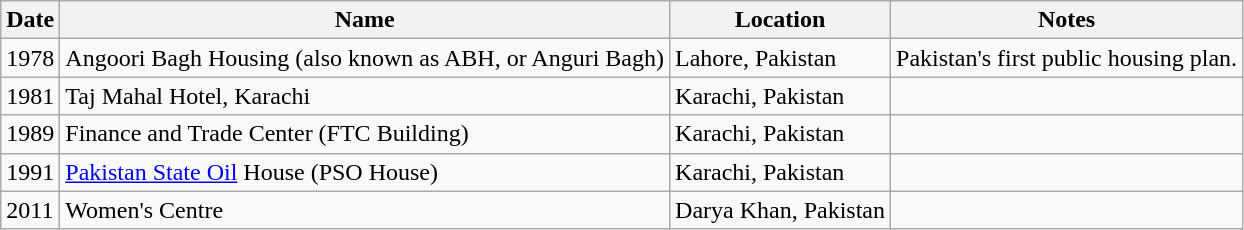<table class="wikitable sortable">
<tr>
<th>Date</th>
<th>Name</th>
<th>Location</th>
<th>Notes</th>
</tr>
<tr>
<td>1978</td>
<td>Angoori Bagh Housing (also known as ABH, or Anguri Bagh)</td>
<td>Lahore, Pakistan</td>
<td>Pakistan's first public housing plan.</td>
</tr>
<tr>
<td>1981</td>
<td>Taj Mahal Hotel, Karachi</td>
<td>Karachi, Pakistan</td>
<td></td>
</tr>
<tr>
<td>1989</td>
<td>Finance and Trade Center (FTC Building)</td>
<td>Karachi, Pakistan</td>
<td></td>
</tr>
<tr>
<td>1991</td>
<td><a href='#'>Pakistan State Oil</a> House (PSO House)</td>
<td>Karachi, Pakistan</td>
<td></td>
</tr>
<tr>
<td>2011</td>
<td>Women's Centre</td>
<td>Darya Khan, Pakistan</td>
<td></td>
</tr>
</table>
